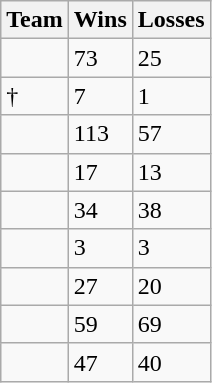<table class="wikitable">
<tr>
<th>Team</th>
<th>Wins</th>
<th>Losses</th>
</tr>
<tr>
<td></td>
<td>73</td>
<td>25</td>
</tr>
<tr>
<td>†</td>
<td>7</td>
<td>1</td>
</tr>
<tr>
<td></td>
<td>113</td>
<td>57</td>
</tr>
<tr>
<td></td>
<td>17</td>
<td>13</td>
</tr>
<tr>
<td></td>
<td>34</td>
<td>38</td>
</tr>
<tr>
<td></td>
<td>3</td>
<td>3</td>
</tr>
<tr>
<td></td>
<td>27</td>
<td>20</td>
</tr>
<tr>
<td></td>
<td>59</td>
<td>69</td>
</tr>
<tr>
<td></td>
<td>47</td>
<td>40</td>
</tr>
</table>
